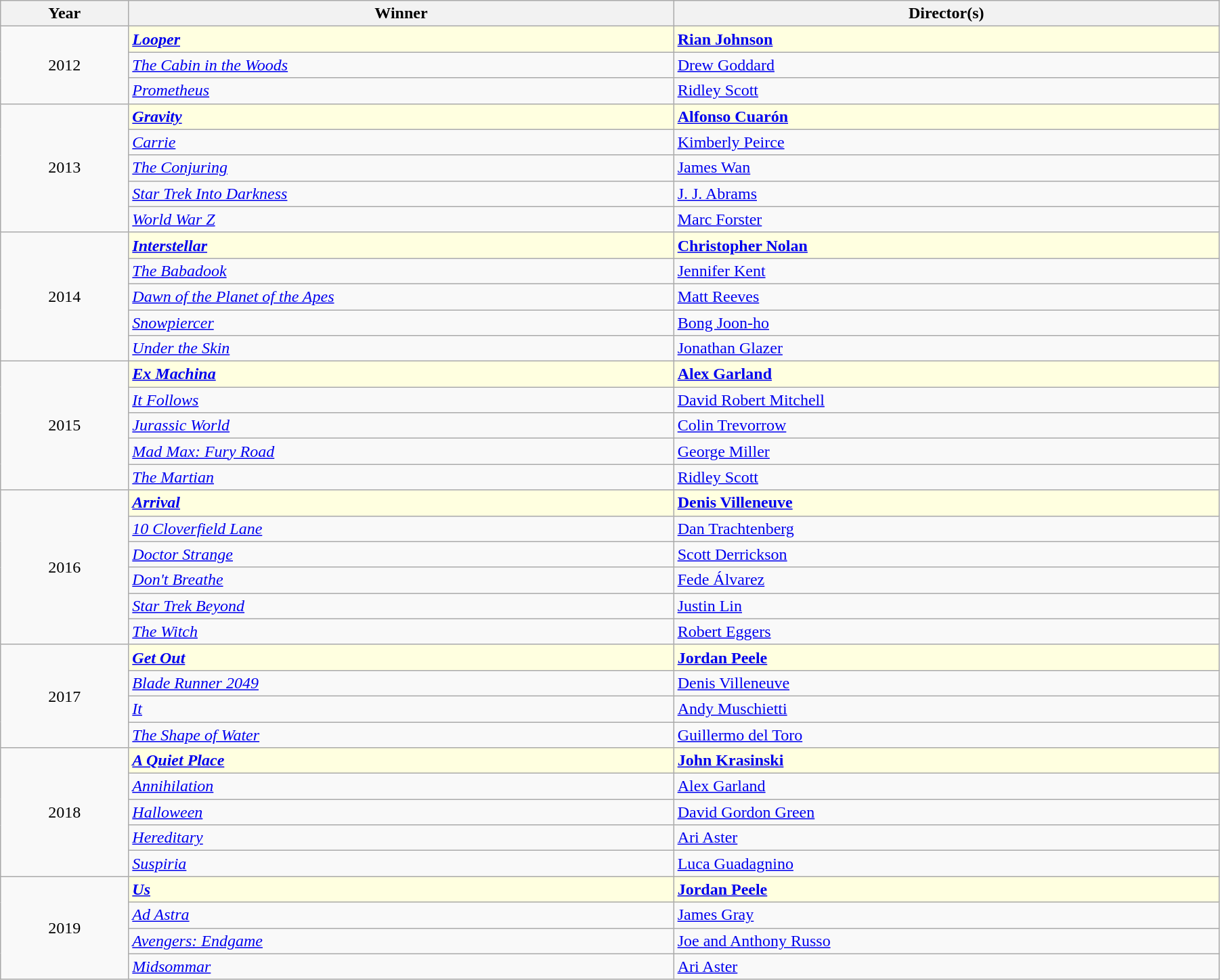<table class="wikitable" width="95%" cellpadding="5">
<tr>
<th width="100"><strong>Year</strong></th>
<th width="450"><strong>Winner</strong></th>
<th width="450"><strong>Director(s)</strong></th>
</tr>
<tr>
<td rowspan="3" style="text-align:center;">2012</td>
<td style="background:lightyellow;"><strong><em><a href='#'>Looper</a></em></strong></td>
<td style="background:lightyellow;"><strong><a href='#'>Rian Johnson</a></strong></td>
</tr>
<tr>
<td><em><a href='#'>The Cabin in the Woods</a></em></td>
<td><a href='#'>Drew Goddard</a></td>
</tr>
<tr>
<td><em><a href='#'>Prometheus</a></em></td>
<td><a href='#'>Ridley Scott</a></td>
</tr>
<tr>
<td rowspan="5" style="text-align:center;">2013</td>
<td style="background:lightyellow;"><strong><em><a href='#'>Gravity</a></em></strong></td>
<td style="background:lightyellow;"><strong><a href='#'>Alfonso Cuarón</a></strong></td>
</tr>
<tr>
<td><em><a href='#'>Carrie</a></em></td>
<td><a href='#'>Kimberly Peirce</a></td>
</tr>
<tr>
<td><em><a href='#'>The Conjuring</a></em></td>
<td><a href='#'>James Wan</a></td>
</tr>
<tr>
<td><em><a href='#'>Star Trek Into Darkness</a></em></td>
<td><a href='#'>J. J. Abrams</a></td>
</tr>
<tr>
<td><em><a href='#'>World War Z</a></em></td>
<td><a href='#'>Marc Forster</a></td>
</tr>
<tr>
<td rowspan="5" style="text-align:center;">2014</td>
<td style="background:lightyellow;"><strong><em><a href='#'>Interstellar</a></em></strong></td>
<td style="background:lightyellow;"><strong><a href='#'>Christopher Nolan</a></strong></td>
</tr>
<tr>
<td><em><a href='#'>The Babadook</a></em></td>
<td><a href='#'>Jennifer Kent</a></td>
</tr>
<tr>
<td><em><a href='#'>Dawn of the Planet of the Apes</a></em></td>
<td><a href='#'>Matt Reeves</a></td>
</tr>
<tr>
<td><em><a href='#'>Snowpiercer</a></em></td>
<td><a href='#'>Bong Joon-ho</a></td>
</tr>
<tr>
<td><em><a href='#'>Under the Skin</a></em></td>
<td><a href='#'>Jonathan Glazer</a></td>
</tr>
<tr>
<td rowspan="5" style="text-align:center;">2015</td>
<td style="background:lightyellow;"><strong><em><a href='#'>Ex Machina</a></em></strong></td>
<td style="background:lightyellow;"><strong><a href='#'>Alex Garland</a></strong></td>
</tr>
<tr>
<td><em><a href='#'>It Follows</a></em></td>
<td><a href='#'>David Robert Mitchell</a></td>
</tr>
<tr>
<td><em><a href='#'>Jurassic World</a></em></td>
<td><a href='#'>Colin Trevorrow</a></td>
</tr>
<tr>
<td><em><a href='#'>Mad Max: Fury Road</a></em></td>
<td><a href='#'>George Miller</a></td>
</tr>
<tr>
<td><em><a href='#'>The Martian</a></em></td>
<td><a href='#'>Ridley Scott</a></td>
</tr>
<tr>
<td rowspan="6" style="text-align:center;">2016</td>
<td style="background:lightyellow;"><strong><em><a href='#'>Arrival</a></em></strong></td>
<td style="background:lightyellow;"><strong><a href='#'>Denis Villeneuve</a></strong></td>
</tr>
<tr>
<td><em><a href='#'>10 Cloverfield Lane</a></em></td>
<td><a href='#'>Dan Trachtenberg</a></td>
</tr>
<tr>
<td><em><a href='#'>Doctor Strange</a></em></td>
<td><a href='#'>Scott Derrickson</a></td>
</tr>
<tr>
<td><em><a href='#'>Don't Breathe</a></em></td>
<td><a href='#'>Fede Álvarez</a></td>
</tr>
<tr>
<td><em><a href='#'>Star Trek Beyond</a></em></td>
<td><a href='#'>Justin Lin</a></td>
</tr>
<tr>
<td><em><a href='#'>The Witch</a></em></td>
<td><a href='#'>Robert Eggers</a></td>
</tr>
<tr>
<td rowspan="4" style="text-align:center;">2017</td>
<td style="background:lightyellow;"><strong><em><a href='#'>Get Out</a></em></strong></td>
<td style="background:lightyellow;"><strong><a href='#'>Jordan Peele</a></strong></td>
</tr>
<tr>
<td><em><a href='#'>Blade Runner 2049</a></em></td>
<td><a href='#'>Denis Villeneuve</a></td>
</tr>
<tr>
<td><em><a href='#'>It</a></em></td>
<td><a href='#'>Andy Muschietti</a></td>
</tr>
<tr>
<td><em><a href='#'>The Shape of Water</a></em></td>
<td><a href='#'>Guillermo del Toro</a></td>
</tr>
<tr>
<td rowspan="5" style="text-align:center;">2018</td>
<td style="background:lightyellow;"><strong><em><a href='#'>A Quiet Place</a></em></strong></td>
<td style="background:lightyellow;"><strong><a href='#'>John Krasinski</a></strong></td>
</tr>
<tr>
<td><em><a href='#'>Annihilation</a></em></td>
<td><a href='#'>Alex Garland</a></td>
</tr>
<tr>
<td><em><a href='#'>Halloween</a></em></td>
<td><a href='#'>David Gordon Green</a></td>
</tr>
<tr>
<td><em><a href='#'>Hereditary</a></em></td>
<td><a href='#'>Ari Aster</a></td>
</tr>
<tr>
<td><em><a href='#'>Suspiria</a></em></td>
<td><a href='#'>Luca Guadagnino</a></td>
</tr>
<tr>
<td rowspan="4" style="text-align:center;">2019</td>
<td style="background:lightyellow;"><strong><em><a href='#'>Us</a></em></strong></td>
<td style="background:lightyellow;"><strong><a href='#'>Jordan Peele</a></strong></td>
</tr>
<tr>
<td><em><a href='#'>Ad Astra</a></em></td>
<td><a href='#'>James Gray</a></td>
</tr>
<tr>
<td><em><a href='#'>Avengers: Endgame</a></em></td>
<td><a href='#'>Joe and Anthony Russo</a></td>
</tr>
<tr>
<td><em><a href='#'>Midsommar</a></em></td>
<td><a href='#'>Ari Aster</a></td>
</tr>
</table>
